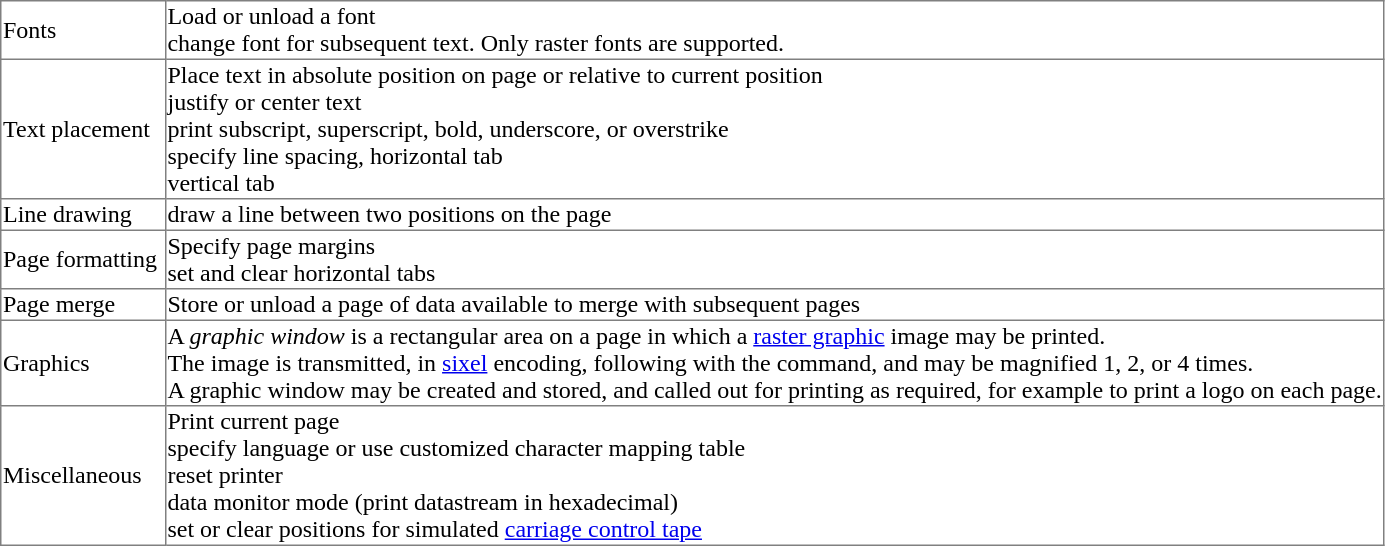<table border=1 style="border-collapse: collapse;">
<tr>
<td>Fonts</td>
<td>Load or unload a font<br>change font for subsequent text. Only raster fonts are supported.</td>
</tr>
<tr>
<td>Text placement</td>
<td>Place text in absolute position on page or relative to current position<br>justify or center text<br>print subscript, superscript, bold, underscore, or overstrike<br>specify line spacing, horizontal tab<br>vertical tab</td>
</tr>
<tr>
<td>Line drawing</td>
<td>draw a line between two positions on the page</td>
</tr>
<tr>
<td>Page formatting </td>
<td>Specify page margins<br>set and clear horizontal tabs</td>
</tr>
<tr>
<td>Page merge</td>
<td>Store or unload a page of data available to merge with subsequent pages</td>
</tr>
<tr>
<td>Graphics</td>
<td>A <em>graphic window</em> is a rectangular area on a page in which a <a href='#'>raster graphic</a> image may be printed.<br>The image is transmitted, in <a href='#'>sixel</a> encoding, following with the command, and may be magnified 1, 2, or 4 times.<br>A graphic window may be created and stored, and called out for printing as required, for example to print a logo on each page.</td>
</tr>
<tr>
<td>Miscellaneous</td>
<td>Print current page<br>specify language or use customized character mapping table<br>reset printer<br>data monitor mode (print datastream in hexadecimal)<br>set or clear positions for simulated <a href='#'>carriage control tape</a></td>
</tr>
</table>
